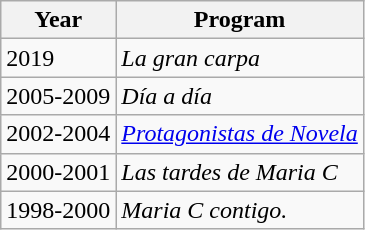<table class="wikitable">
<tr>
<th>Year</th>
<th>Program</th>
</tr>
<tr>
<td>2019</td>
<td><em>La gran carpa</em></td>
</tr>
<tr>
<td>2005-2009</td>
<td><em>Día a día</em></td>
</tr>
<tr>
<td>2002-2004</td>
<td><em><a href='#'>Protagonistas de Novela</a></em></td>
</tr>
<tr>
<td>2000-2001</td>
<td><em>Las tardes de Maria C</em></td>
</tr>
<tr>
<td>1998-2000</td>
<td><em>Maria C contigo.</em></td>
</tr>
</table>
